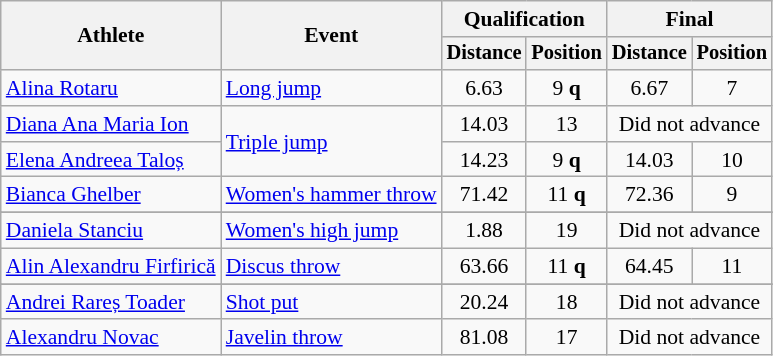<table class=wikitable style="font-size:90%">
<tr>
<th rowspan="2">Athlete</th>
<th rowspan="2">Event</th>
<th colspan="2">Qualification</th>
<th colspan="2">Final</th>
</tr>
<tr style="font-size:95%">
<th>Distance</th>
<th>Position</th>
<th>Distance</th>
<th>Position</th>
</tr>
<tr align=center>
<td align=left><a href='#'>Alina Rotaru</a></td>
<td align=left rowspan=1><a href='#'>Long jump</a></td>
<td>6.63</td>
<td>9 <strong>q</strong></td>
<td>6.67</td>
<td>7</td>
</tr>
<tr>
<td align=left><a href='#'>Diana Ana Maria Ion</a></td>
<td align=left rowspan=2><a href='#'>Triple jump</a></td>
<td align=center>14.03</td>
<td align=center>13</td>
<td align=center colspan="2">Did not advance</td>
</tr>
<tr>
<td align=left><a href='#'>Elena Andreea Taloș</a></td>
<td align=center>14.23</td>
<td align=center>9 <strong>q</strong></td>
<td align=center>14.03</td>
<td align=center>10</td>
</tr>
<tr>
<td align=left><a href='#'>Bianca Ghelber</a></td>
<td align=left><a href='#'>Women's hammer throw</a></td>
<td align=center>71.42</td>
<td align=center>11 <strong>q</strong></td>
<td align=center>72.36</td>
<td align=center>9</td>
</tr>
<tr>
</tr>
<tr>
<td align=left><a href='#'>Daniela Stanciu</a></td>
<td align=left><a href='#'>Women's high jump</a></td>
<td align=center>1.88</td>
<td align=center>19</td>
<td align=center colspan="2">Did not advance</td>
</tr>
<tr>
<td align=left><a href='#'>Alin Alexandru Firfirică</a></td>
<td align=left><a href='#'>Discus throw</a></td>
<td align=center>63.66</td>
<td align=center>11 <strong>q</strong></td>
<td align=center>64.45</td>
<td align=center>11</td>
</tr>
<tr>
</tr>
<tr>
<td align=left><a href='#'>Andrei Rareș Toader</a></td>
<td align=left><a href='#'>Shot put</a></td>
<td align=center>20.24</td>
<td align=center>18</td>
<td align=center colspan="2">Did not advance</td>
</tr>
<tr>
<td align=left><a href='#'>Alexandru Novac</a></td>
<td align=left><a href='#'>Javelin throw</a></td>
<td align=center>81.08</td>
<td align=center>17</td>
<td align=center colspan="2">Did not advance</td>
</tr>
</table>
